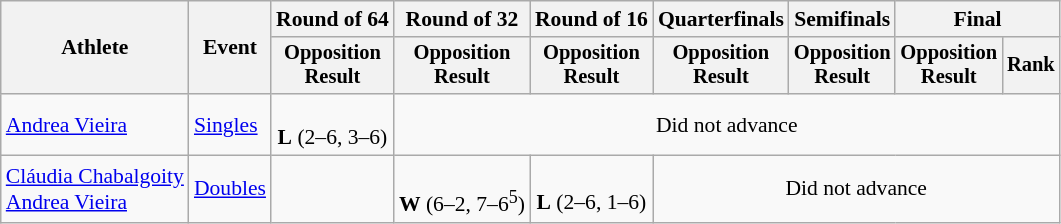<table class="wikitable" style="font-size:90%">
<tr>
<th rowspan="2">Athlete</th>
<th rowspan="2">Event</th>
<th>Round of 64</th>
<th>Round of 32</th>
<th>Round of 16</th>
<th>Quarterfinals</th>
<th>Semifinals</th>
<th colspan=2>Final</th>
</tr>
<tr style="font-size:95%">
<th>Opposition<br>Result</th>
<th>Opposition<br>Result</th>
<th>Opposition<br>Result</th>
<th>Opposition<br>Result</th>
<th>Opposition<br>Result</th>
<th>Opposition<br>Result</th>
<th>Rank</th>
</tr>
<tr align=center>
<td align=left><a href='#'>Andrea Vieira</a></td>
<td align=left><a href='#'>Singles</a></td>
<td><br><strong>L</strong> (2–6, 3–6)</td>
<td colspan=6>Did not advance</td>
</tr>
<tr align=center>
<td align=left><a href='#'>Cláudia Chabalgoity</a><br><a href='#'>Andrea Vieira</a></td>
<td align=left><a href='#'>Doubles</a></td>
<td></td>
<td><br><strong>W</strong> (6–2, 7–6<sup>5</sup>)</td>
<td><br><strong>L</strong> (2–6, 1–6)</td>
<td colspan=4>Did not advance</td>
</tr>
</table>
